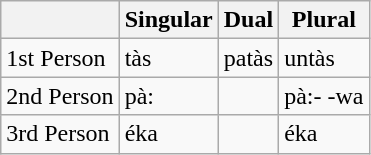<table class="wikitable">
<tr>
<th></th>
<th>Singular</th>
<th>Dual</th>
<th>Plural</th>
</tr>
<tr>
<td>1st Person</td>
<td>tàs</td>
<td>patàs</td>
<td>untàs</td>
</tr>
<tr>
<td>2nd Person</td>
<td>pà:</td>
<td></td>
<td>pà:- -wa</td>
</tr>
<tr>
<td>3rd Person</td>
<td>éka</td>
<td></td>
<td>éka</td>
</tr>
</table>
